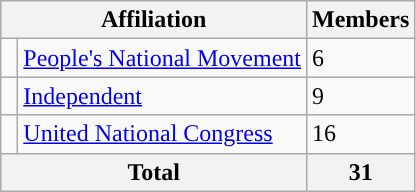<table class="wikitable">
<tr>
<th colspan="2">Affiliation</th>
<th>Members</th>
</tr>
<tr>
<td style="background:"> </td>
<td><a href='#'>People's National Movement</a></td>
<td>6</td>
</tr>
<tr>
<td style="background:"> </td>
<td><a href='#'>Independent</a></td>
<td>9</td>
</tr>
<tr>
<td style="background:"> </td>
<td><a href='#'>United National Congress</a></td>
<td>16</td>
</tr>
<tr>
<th colspan="2" style="text-align:center;">Total</th>
<th align="center">31</th>
</tr>
</table>
